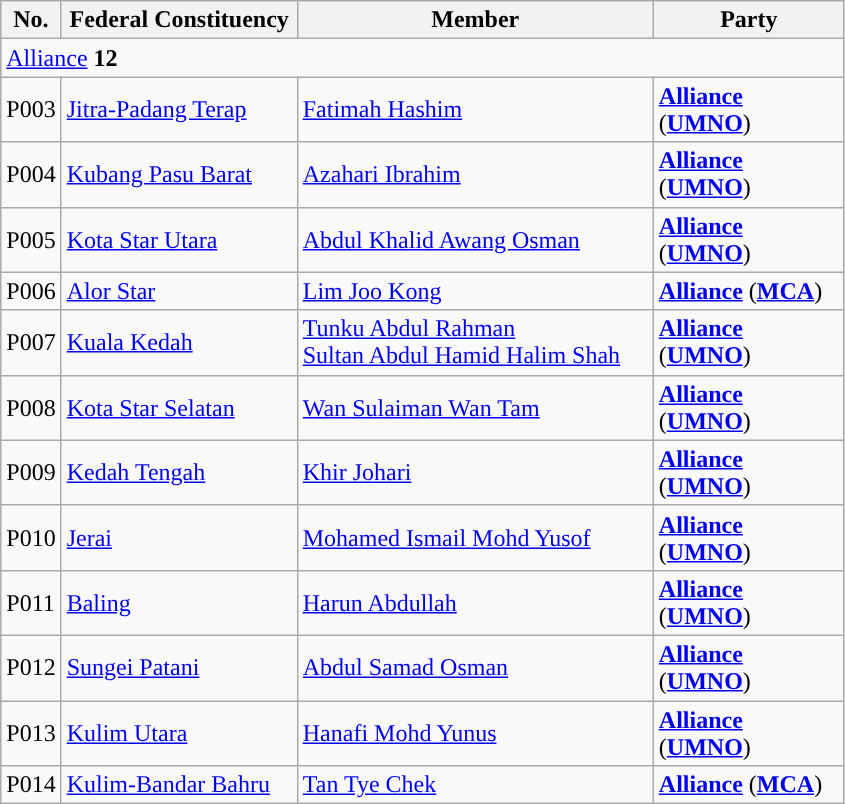<table class="wikitable sortable">
<tr>
<th style="width:30px;">No.</th>
<th style="width:150px;">Federal Constituency</th>
<th style="width:230px;">Member</th>
<th style="width:120px;">Party</th>
</tr>
<tr>
<td colspan="4"><a href='#'>Alliance</a> <strong>12</strong></td>
</tr>
<tr>
<td>P003</td>
<td><a href='#'>Jitra-Padang Terap</a></td>
<td><a href='#'>Fatimah Hashim</a></td>
<td><strong><a href='#'>Alliance</a></strong> (<strong><a href='#'>UMNO</a></strong>)</td>
</tr>
<tr>
<td>P004</td>
<td><a href='#'>Kubang Pasu Barat</a></td>
<td><a href='#'>Azahari Ibrahim</a></td>
<td><strong><a href='#'>Alliance</a></strong> (<strong><a href='#'>UMNO</a></strong>)</td>
</tr>
<tr>
<td>P005</td>
<td><a href='#'>Kota Star Utara</a></td>
<td><a href='#'>Abdul Khalid Awang Osman</a></td>
<td><strong><a href='#'>Alliance</a></strong> (<strong><a href='#'>UMNO</a></strong>)</td>
</tr>
<tr>
<td>P006</td>
<td><a href='#'>Alor Star</a></td>
<td><a href='#'>Lim Joo Kong</a></td>
<td><strong><a href='#'>Alliance</a></strong> (<strong><a href='#'>MCA</a></strong>)</td>
</tr>
<tr>
<td>P007</td>
<td><a href='#'>Kuala Kedah</a></td>
<td><a href='#'>Tunku Abdul Rahman<br>Sultan Abdul Hamid Halim Shah</a></td>
<td><strong><a href='#'>Alliance</a></strong> (<strong><a href='#'>UMNO</a></strong>)</td>
</tr>
<tr>
<td>P008</td>
<td><a href='#'>Kota Star Selatan</a></td>
<td><a href='#'>Wan Sulaiman Wan Tam</a></td>
<td><strong><a href='#'>Alliance</a></strong> (<strong><a href='#'>UMNO</a></strong>)</td>
</tr>
<tr>
<td>P009</td>
<td><a href='#'>Kedah Tengah</a></td>
<td><a href='#'>Khir Johari</a> </td>
<td><strong><a href='#'>Alliance</a></strong> (<strong><a href='#'>UMNO</a></strong>)</td>
</tr>
<tr>
<td>P010</td>
<td><a href='#'>Jerai</a></td>
<td><a href='#'>Mohamed Ismail Mohd Yusof</a></td>
<td><strong><a href='#'>Alliance</a></strong> (<strong><a href='#'>UMNO</a></strong>)</td>
</tr>
<tr>
<td>P011</td>
<td><a href='#'>Baling</a></td>
<td><a href='#'>Harun Abdullah</a></td>
<td><strong><a href='#'>Alliance</a></strong> (<strong><a href='#'>UMNO</a></strong>)</td>
</tr>
<tr>
<td>P012</td>
<td><a href='#'>Sungei Patani</a></td>
<td><a href='#'>Abdul Samad Osman</a></td>
<td><strong><a href='#'>Alliance</a></strong> (<strong><a href='#'>UMNO</a></strong>)</td>
</tr>
<tr>
<td>P013</td>
<td><a href='#'>Kulim Utara</a></td>
<td><a href='#'>Hanafi Mohd Yunus</a></td>
<td><strong><a href='#'>Alliance</a></strong> (<strong><a href='#'>UMNO</a></strong>)</td>
</tr>
<tr>
<td>P014</td>
<td><a href='#'>Kulim-Bandar Bahru</a></td>
<td><a href='#'>Tan Tye Chek</a></td>
<td><strong><a href='#'>Alliance</a></strong> (<strong><a href='#'>MCA</a></strong>)</td>
</tr>
</table>
